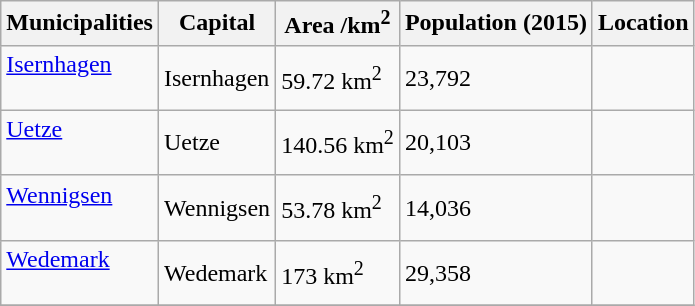<table class="wikitable">
<tr>
<th>Municipalities</th>
<th>Capital</th>
<th>Area /km<sup>2</sup></th>
<th>Population (2015)</th>
<th>Location</th>
</tr>
<tr>
<td><a href='#'>Isernhagen</a><br><br></td>
<td>Isernhagen</td>
<td>59.72 km<sup>2</sup></td>
<td>23,792</td>
<td><br></td>
</tr>
<tr>
<td><a href='#'>Uetze</a><br><br></td>
<td>Uetze</td>
<td>140.56 km<sup>2</sup></td>
<td>20,103</td>
<td><br></td>
</tr>
<tr>
<td><a href='#'>Wennigsen</a><br><br></td>
<td>Wennigsen</td>
<td>53.78 km<sup>2</sup></td>
<td>14,036</td>
<td><br></td>
</tr>
<tr>
<td><a href='#'>Wedemark</a><br><br></td>
<td>Wedemark</td>
<td>173 km<sup>2</sup></td>
<td>29,358</td>
<td><br></td>
</tr>
<tr>
</tr>
</table>
